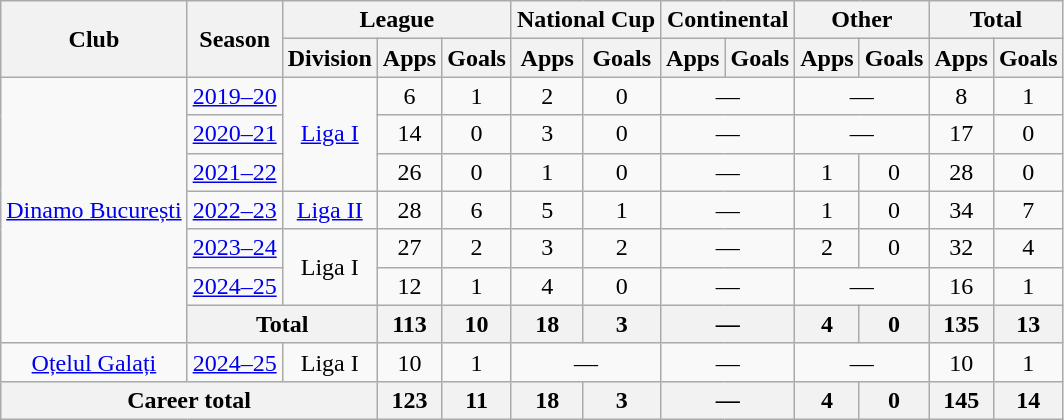<table class=wikitable style=text-align:center>
<tr>
<th rowspan=2>Club</th>
<th rowspan=2>Season</th>
<th colspan=3>League</th>
<th colspan=2>National Cup</th>
<th colspan=2>Continental</th>
<th colspan=2>Other</th>
<th colspan=2>Total</th>
</tr>
<tr>
<th>Division</th>
<th>Apps</th>
<th>Goals</th>
<th>Apps</th>
<th>Goals</th>
<th>Apps</th>
<th>Goals</th>
<th>Apps</th>
<th>Goals</th>
<th>Apps</th>
<th>Goals</th>
</tr>
<tr>
<td rowspan="7"><a href='#'>Dinamo București</a></td>
<td><a href='#'>2019–20</a></td>
<td rowspan="3"><a href='#'>Liga I</a></td>
<td>6</td>
<td>1</td>
<td>2</td>
<td>0</td>
<td colspan="2">—</td>
<td colspan="2">—</td>
<td>8</td>
<td>1</td>
</tr>
<tr>
<td><a href='#'>2020–21</a></td>
<td>14</td>
<td>0</td>
<td>3</td>
<td>0</td>
<td colspan="2">—</td>
<td colspan="2">—</td>
<td>17</td>
<td>0</td>
</tr>
<tr>
<td><a href='#'>2021–22</a></td>
<td>26</td>
<td>0</td>
<td>1</td>
<td>0</td>
<td colspan="2">—</td>
<td>1</td>
<td>0</td>
<td>28</td>
<td>0</td>
</tr>
<tr>
<td><a href='#'>2022–23</a></td>
<td><a href='#'>Liga II</a></td>
<td>28</td>
<td>6</td>
<td>5</td>
<td>1</td>
<td colspan="2">—</td>
<td>1</td>
<td>0</td>
<td>34</td>
<td>7</td>
</tr>
<tr>
<td><a href='#'>2023–24</a></td>
<td rowspan="2">Liga I</td>
<td>27</td>
<td>2</td>
<td>3</td>
<td>2</td>
<td colspan="2">—</td>
<td>2</td>
<td>0</td>
<td>32</td>
<td>4</td>
</tr>
<tr>
<td><a href='#'>2024–25</a></td>
<td>12</td>
<td>1</td>
<td>4</td>
<td>0</td>
<td colspan="2">—</td>
<td colspan="2">—</td>
<td>16</td>
<td>1</td>
</tr>
<tr>
<th colspan="2">Total</th>
<th>113</th>
<th>10</th>
<th>18</th>
<th>3</th>
<th colspan="2">—</th>
<th>4</th>
<th>0</th>
<th>135</th>
<th>13</th>
</tr>
<tr>
<td rowspan="1"><a href='#'>Oțelul Galați</a></td>
<td><a href='#'>2024–25</a></td>
<td rowspan="1">Liga I</td>
<td>10</td>
<td>1</td>
<td colspan="2">—</td>
<td colspan="2">—</td>
<td colspan="2">—</td>
<td>10</td>
<td>1</td>
</tr>
<tr>
<th colspan="3">Career total</th>
<th>123</th>
<th>11</th>
<th>18</th>
<th>3</th>
<th colspan="2">—</th>
<th>4</th>
<th>0</th>
<th>145</th>
<th>14</th>
</tr>
</table>
